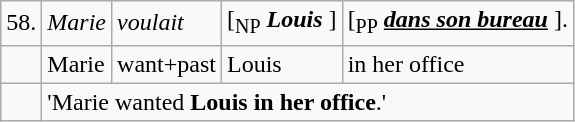<table class="wikitable">
<tr>
<td>58.</td>
<td><em>Marie</em></td>
<td><em>voulait</em></td>
<td>[<sub>NP</sub> <strong><em>Louis</em></strong> ]</td>
<td>[<sub>PP</sub> <strong><u><em>dans son bureau</em></u></strong> ].</td>
</tr>
<tr>
<td></td>
<td>Marie</td>
<td>want+past</td>
<td>Louis</td>
<td>in      her   office</td>
</tr>
<tr>
<td></td>
<td colspan="4">'Marie wanted <strong>Louis in her office</strong>.'</td>
</tr>
</table>
